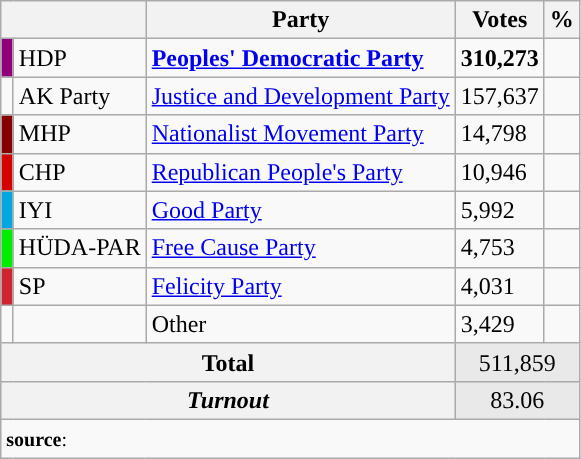<table class="wikitable">
<tr>
<th colspan="2" align="center"></th>
<th align="center">Party</th>
<th align="center">Votes</th>
<th align="center">%</th>
</tr>
<tr align="left">
<td bgcolor="#91007B" width="1"></td>
<td>HDP</td>
<td><strong><a href='#'>Peoples' Democratic Party</a></strong></td>
<td><strong>310,273</strong></td>
<td><strong></strong></td>
</tr>
<tr align="left">
<td></td>
<td>AK Party</td>
<td><a href='#'>Justice and Development Party</a></td>
<td>157,637</td>
<td></td>
</tr>
<tr align="left">
<td bgcolor="#870000" width="1"></td>
<td>MHP</td>
<td><a href='#'>Nationalist Movement Party</a></td>
<td>14,798</td>
<td></td>
</tr>
<tr align="left">
<td bgcolor="#d50000" width="1"></td>
<td>CHP</td>
<td><a href='#'>Republican People's Party</a></td>
<td>10,946</td>
<td></td>
</tr>
<tr align="left">
<td bgcolor="#01A7E1" width="1"></td>
<td>IYI</td>
<td><a href='#'>Good Party</a></td>
<td>5,992</td>
<td></td>
</tr>
<tr align="left">
<td bgcolor="#Green" width="1"></td>
<td>HÜDA-PAR</td>
<td><a href='#'>Free Cause Party</a></td>
<td>4,753</td>
<td></td>
</tr>
<tr align="left">
<td bgcolor="#D02433" width="1"></td>
<td>SP</td>
<td><a href='#'>Felicity Party</a></td>
<td>4,031</td>
<td></td>
</tr>
<tr align="left">
<td bgcolor="" width="1"></td>
<td></td>
<td>Other</td>
<td>3,429</td>
<td></td>
</tr>
<tr align="left" style="background-color:#E9E9E9">
<th colspan="3" align="center"><strong>Total</strong></th>
<td colspan="2" align="center">511,859</td>
</tr>
<tr align="left" style="background-color:#E9E9E9">
<th colspan="3" align="center"><em>Turnout</em></th>
<td colspan="2" align="center">83.06</td>
</tr>
<tr>
<td colspan="5" align="left"><small><strong>source</strong>: </small></td>
</tr>
</table>
